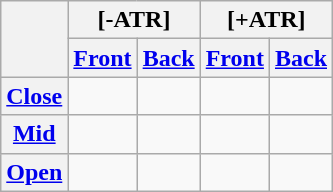<table class="wikitable" style="text-align:center">
<tr>
<th rowspan="2"></th>
<th colspan="2">[-ATR]</th>
<th colspan="2">[+ATR]</th>
</tr>
<tr>
<th><a href='#'>Front</a></th>
<th><a href='#'>Back</a></th>
<th><a href='#'>Front</a></th>
<th><a href='#'>Back</a></th>
</tr>
<tr>
<th><a href='#'>Close</a></th>
<td></td>
<td></td>
<td></td>
<td></td>
</tr>
<tr>
<th><a href='#'>Mid</a></th>
<td></td>
<td></td>
<td></td>
<td></td>
</tr>
<tr>
<th><a href='#'>Open</a></th>
<td></td>
<td></td>
<td></td>
<td></td>
</tr>
</table>
